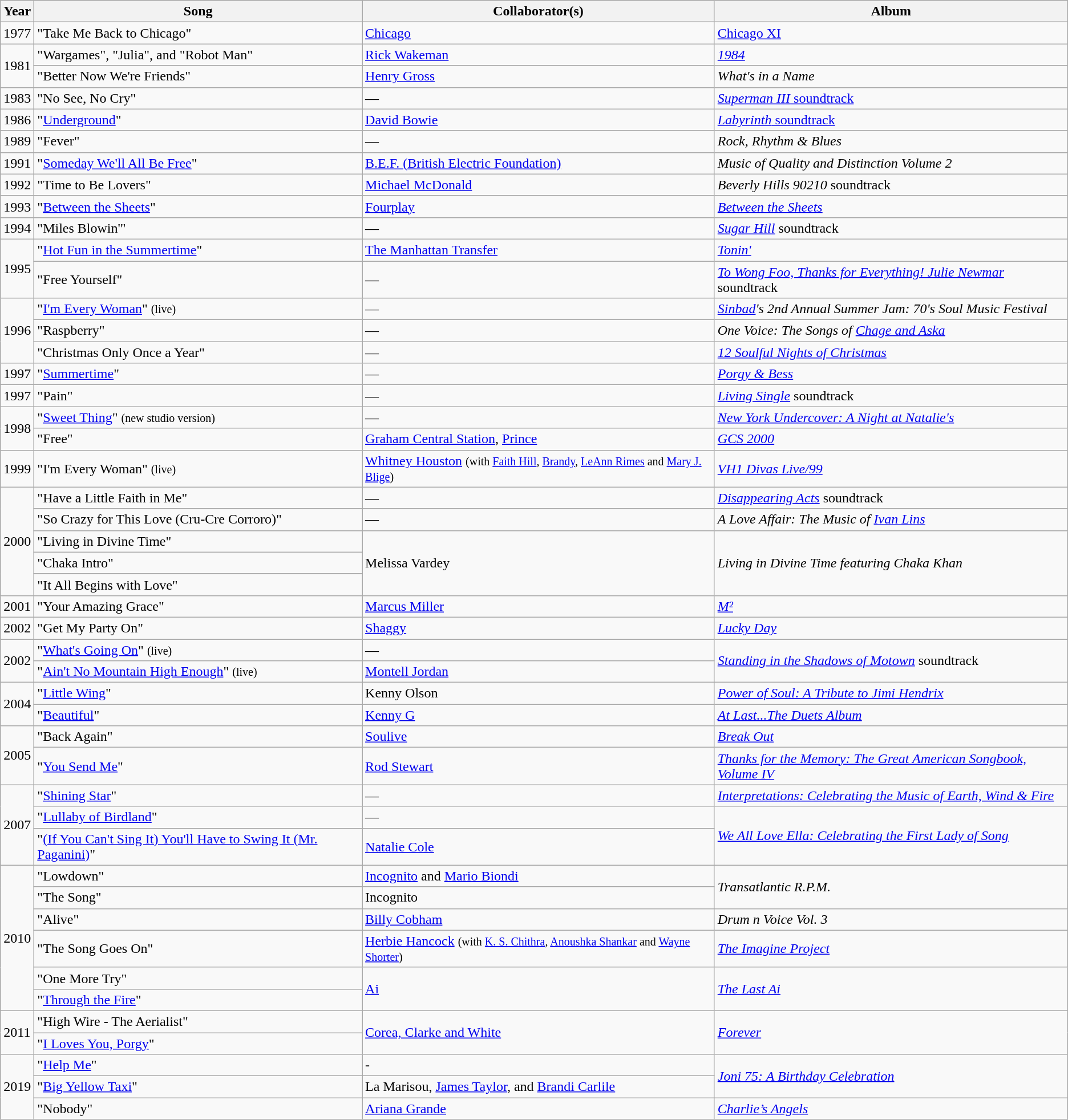<table class="wikitable">
<tr>
<th>Year</th>
<th>Song</th>
<th>Collaborator(s)</th>
<th>Album</th>
</tr>
<tr>
<td>1977</td>
<td>"Take Me Back to Chicago"</td>
<td><a href='#'>Chicago</a></td>
<td><a href='#'>Chicago XI</a></td>
</tr>
<tr>
<td rowspan="2">1981</td>
<td>"Wargames", "Julia", and "Robot Man"</td>
<td><a href='#'>Rick Wakeman</a></td>
<td><em><a href='#'>1984</a></em></td>
</tr>
<tr>
<td>"Better Now We're Friends"</td>
<td><a href='#'>Henry Gross</a></td>
<td><em>What's in a Name</em></td>
</tr>
<tr>
<td>1983</td>
<td>"No See, No Cry"</td>
<td>—</td>
<td><a href='#'><em>Superman III</em> soundtrack</a></td>
</tr>
<tr>
<td>1986</td>
<td>"<a href='#'>Underground</a>"</td>
<td><a href='#'>David Bowie</a></td>
<td><a href='#'><em>Labyrinth</em> soundtrack</a></td>
</tr>
<tr>
<td>1989</td>
<td>"Fever"</td>
<td>—</td>
<td><em>Rock, Rhythm & Blues</em></td>
</tr>
<tr>
<td>1991</td>
<td>"<a href='#'>Someday We'll All Be Free</a>"</td>
<td><a href='#'>B.E.F. (British Electric Foundation)</a></td>
<td><em>Music of Quality and Distinction Volume 2</em></td>
</tr>
<tr>
<td>1992</td>
<td>"Time to Be Lovers"</td>
<td><a href='#'>Michael McDonald</a></td>
<td><em>Beverly Hills 90210</em> soundtrack</td>
</tr>
<tr>
<td>1993</td>
<td>"<a href='#'>Between the Sheets</a>"</td>
<td><a href='#'>Fourplay</a></td>
<td><em><a href='#'>Between the Sheets</a></em></td>
</tr>
<tr>
<td>1994</td>
<td>"Miles Blowin'"</td>
<td>—</td>
<td><em><a href='#'>Sugar Hill</a></em> soundtrack</td>
</tr>
<tr>
<td rowspan="2">1995</td>
<td>"<a href='#'>Hot Fun in the Summertime</a>"</td>
<td><a href='#'>The Manhattan Transfer</a></td>
<td><em><a href='#'>Tonin'</a></em></td>
</tr>
<tr>
<td>"Free Yourself"</td>
<td>—</td>
<td><em><a href='#'>To Wong Foo, Thanks for Everything! Julie Newmar</a></em> soundtrack</td>
</tr>
<tr>
<td rowspan="3">1996</td>
<td>"<a href='#'>I'm Every Woman</a>" <small>(live)</small></td>
<td>—</td>
<td><em><a href='#'>Sinbad</a>'s 2nd Annual Summer Jam: 70's Soul Music Festival</em></td>
</tr>
<tr>
<td>"Raspberry"</td>
<td>—</td>
<td><em>One Voice: The Songs of <a href='#'>Chage and Aska</a></em></td>
</tr>
<tr>
<td>"Christmas Only Once a Year"</td>
<td>—</td>
<td><em><a href='#'>12 Soulful Nights of Christmas</a></em></td>
</tr>
<tr>
<td>1997</td>
<td>"<a href='#'>Summertime</a>"</td>
<td>—</td>
<td><em><a href='#'>Porgy & Bess</a></em></td>
</tr>
<tr>
<td>1997</td>
<td>"Pain"</td>
<td>—</td>
<td><em><a href='#'>Living Single</a></em> soundtrack</td>
</tr>
<tr>
<td rowspan="2">1998</td>
<td>"<a href='#'>Sweet Thing</a>" <small>(new studio version)</small></td>
<td>—</td>
<td><em><a href='#'>New York Undercover: A Night at Natalie's</a></em></td>
</tr>
<tr>
<td>"Free"</td>
<td><a href='#'>Graham Central Station</a>, <a href='#'>Prince</a></td>
<td><em><a href='#'>GCS 2000</a></em></td>
</tr>
<tr>
<td>1999</td>
<td>"I'm Every Woman" <small>(live)</small></td>
<td><a href='#'>Whitney Houston</a> <small>(with <a href='#'>Faith Hill</a>, <a href='#'>Brandy</a>, <a href='#'>LeAnn Rimes</a> and <a href='#'>Mary J. Blige</a>)</small></td>
<td><em><a href='#'>VH1 Divas Live/99</a></em></td>
</tr>
<tr>
<td rowspan="5">2000</td>
<td>"Have a Little Faith in Me"</td>
<td>—</td>
<td><em><a href='#'>Disappearing Acts</a></em> soundtrack</td>
</tr>
<tr>
<td>"So Crazy for This Love (Cru-Cre Corroro)"</td>
<td>—</td>
<td><em>A Love Affair: The Music of <a href='#'>Ivan Lins</a></em></td>
</tr>
<tr>
<td>"Living in Divine Time"</td>
<td rowspan="3">Melissa Vardey</td>
<td rowspan="3"><em>Living in Divine Time featuring Chaka Khan</em></td>
</tr>
<tr>
<td>"Chaka Intro"</td>
</tr>
<tr>
<td>"It All Begins with Love"</td>
</tr>
<tr>
<td>2001</td>
<td>"Your Amazing Grace"</td>
<td><a href='#'>Marcus Miller</a></td>
<td><em><a href='#'>M²</a></em></td>
</tr>
<tr>
<td>2002</td>
<td>"Get My Party On"</td>
<td><a href='#'>Shaggy</a></td>
<td><em><a href='#'>Lucky Day</a></em></td>
</tr>
<tr>
<td rowspan="2">2002</td>
<td>"<a href='#'>What's Going On</a>" <small>(live)</small></td>
<td>—</td>
<td rowspan="2"><em><a href='#'>Standing in the Shadows of Motown</a></em> soundtrack</td>
</tr>
<tr>
<td>"<a href='#'>Ain't No Mountain High Enough</a>" <small>(live)</small></td>
<td><a href='#'>Montell Jordan</a></td>
</tr>
<tr>
<td rowspan="2">2004</td>
<td>"<a href='#'>Little Wing</a>"</td>
<td>Kenny Olson</td>
<td><em><a href='#'>Power of Soul: A Tribute to Jimi Hendrix</a></em></td>
</tr>
<tr>
<td>"<a href='#'>Beautiful</a>"</td>
<td><a href='#'>Kenny G</a></td>
<td><em><a href='#'>At Last...The Duets Album</a></em></td>
</tr>
<tr>
<td rowspan="2">2005</td>
<td>"Back Again"</td>
<td><a href='#'>Soulive</a></td>
<td><em><a href='#'>Break Out</a></em></td>
</tr>
<tr>
<td>"<a href='#'>You Send Me</a>"</td>
<td><a href='#'>Rod Stewart</a></td>
<td><em><a href='#'>Thanks for the Memory: The Great American Songbook, Volume IV</a></em></td>
</tr>
<tr>
<td rowspan="3">2007</td>
<td>"<a href='#'>Shining Star</a>"</td>
<td>—</td>
<td><em><a href='#'>Interpretations: Celebrating the Music of Earth, Wind & Fire</a></em></td>
</tr>
<tr>
<td>"<a href='#'>Lullaby of Birdland</a>"</td>
<td>—</td>
<td rowspan="2"><em><a href='#'>We All Love Ella: Celebrating the First Lady of Song</a></em></td>
</tr>
<tr>
<td>"<a href='#'>(If You Can't Sing It) You'll Have to Swing It (Mr. Paganini)</a>"</td>
<td><a href='#'>Natalie Cole</a></td>
</tr>
<tr>
<td rowspan="6">2010</td>
<td>"Lowdown"</td>
<td><a href='#'>Incognito</a> and <a href='#'>Mario Biondi</a></td>
<td rowspan ="2"><em>Transatlantic R.P.M.</em></td>
</tr>
<tr>
<td>"The Song"</td>
<td>Incognito</td>
</tr>
<tr>
<td>"Alive"</td>
<td><a href='#'>Billy Cobham</a></td>
<td><em>Drum n Voice Vol. 3</em></td>
</tr>
<tr>
<td>"The Song Goes On"</td>
<td><a href='#'>Herbie Hancock</a> <small>(with <a href='#'>K. S. Chithra</a>, <a href='#'>Anoushka Shankar</a> and <a href='#'>Wayne Shorter</a>)</small></td>
<td><em><a href='#'>The Imagine Project</a></em></td>
</tr>
<tr>
<td>"One More Try"</td>
<td rowspan="2"><a href='#'>Ai</a></td>
<td rowspan="2"><em><a href='#'>The Last Ai</a></em></td>
</tr>
<tr>
<td>"<a href='#'>Through the Fire</a>"</td>
</tr>
<tr>
<td rowspan="2">2011</td>
<td>"High Wire - The Aerialist"</td>
<td rowspan="2"><a href='#'>Corea, Clarke and White</a></td>
<td rowspan="2"><em><a href='#'>Forever</a></em></td>
</tr>
<tr>
<td>"<a href='#'>I Loves You, Porgy</a>"</td>
</tr>
<tr>
<td rowspan="3">2019</td>
<td>"<a href='#'>Help Me</a>"</td>
<td>-</td>
<td rowspan="2"><em><a href='#'>Joni 75: A Birthday Celebration</a></em></td>
</tr>
<tr>
<td>"<a href='#'>Big Yellow Taxi</a>"</td>
<td>La Marisou, <a href='#'>James Taylor</a>, and <a href='#'>Brandi Carlile</a></td>
</tr>
<tr>
<td>"Nobody"</td>
<td><a href='#'>Ariana Grande</a></td>
<td><em><a href='#'>Charlie’s Angels</a></em></td>
</tr>
</table>
